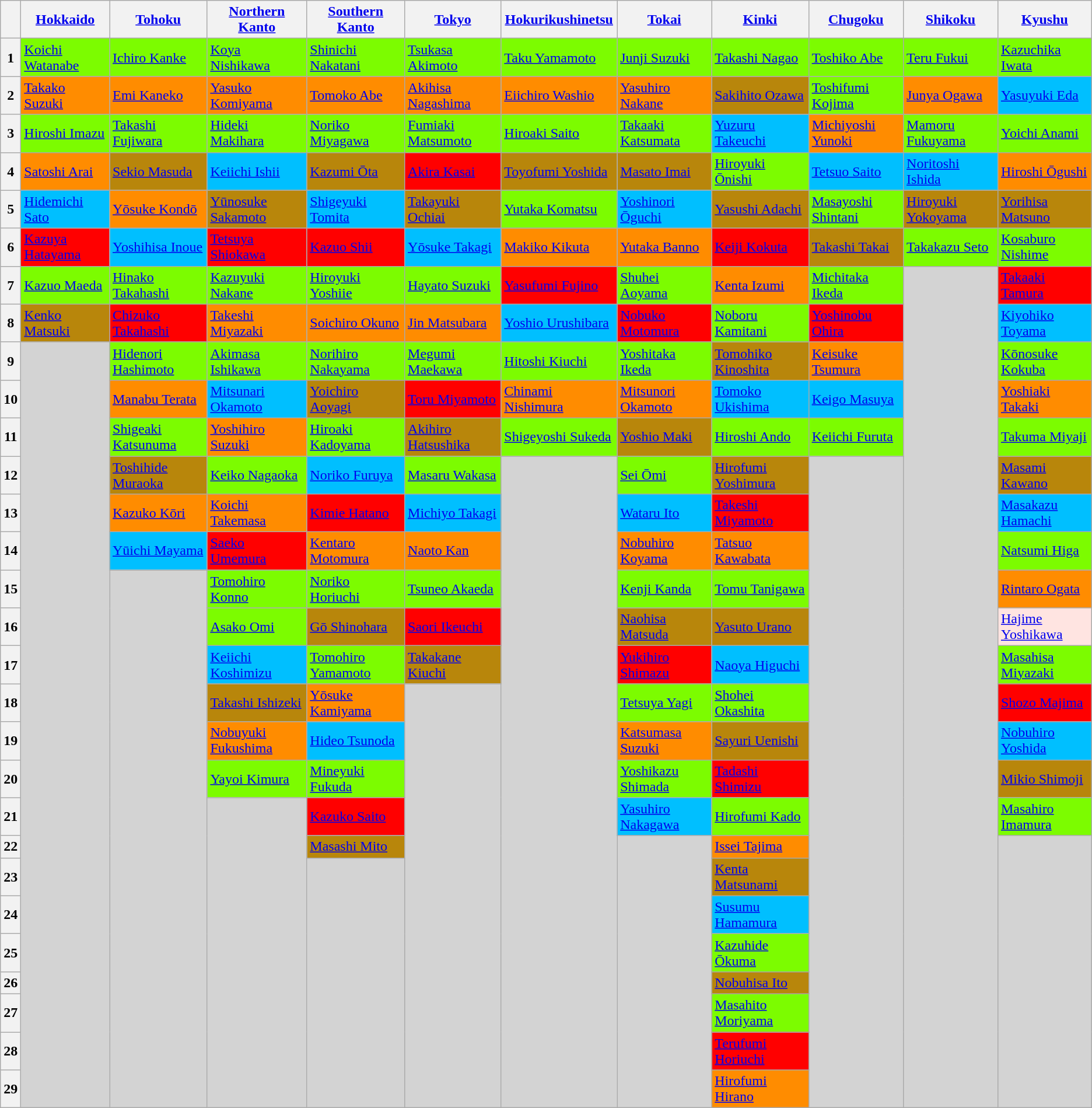<table class="wikitable">
<tr>
<th></th>
<th><a href='#'>Hokkaido</a></th>
<th><a href='#'>Tohoku</a></th>
<th><a href='#'>Northern Kanto</a></th>
<th><a href='#'>Southern Kanto</a></th>
<th><a href='#'>Tokyo</a></th>
<th><a href='#'>Hokurikushinetsu</a></th>
<th><a href='#'>Tokai</a></th>
<th><a href='#'>Kinki</a></th>
<th><a href='#'>Chugoku</a></th>
<th><a href='#'>Shikoku</a></th>
<th><a href='#'>Kyushu</a></th>
</tr>
<tr>
<th>1</th>
<td style="background:lawngreen;"><a href='#'>Koichi Watanabe</a></td>
<td style="background:lawngreen;"><a href='#'>Ichiro Kanke</a></td>
<td style="background:lawngreen;"><a href='#'>Koya Nishikawa</a></td>
<td style="background:lawngreen;"><a href='#'>Shinichi Nakatani</a></td>
<td style="background:lawngreen;"><a href='#'>Tsukasa Akimoto</a></td>
<td style="background:lawngreen;"><a href='#'>Taku Yamamoto</a></td>
<td style="background:lawngreen;"><a href='#'>Junji Suzuki</a></td>
<td style="background:lawngreen;"><a href='#'>Takashi Nagao</a></td>
<td style="background:lawngreen;"><a href='#'>Toshiko Abe</a></td>
<td style="background:lawngreen;"><a href='#'>Teru Fukui</a></td>
<td style="background:lawngreen;"><a href='#'>Kazuchika Iwata</a></td>
</tr>
<tr>
<th>2</th>
<td style="background:darkorange;"><a href='#'>Takako Suzuki</a></td>
<td style="background:darkorange;"><a href='#'>Emi Kaneko</a></td>
<td style="background:darkorange;"><a href='#'>Yasuko Komiyama</a></td>
<td style="background:darkorange;"><a href='#'>Tomoko Abe</a></td>
<td style="background:darkorange;"><a href='#'>Akihisa Nagashima</a></td>
<td style="background:darkorange;"><a href='#'>Eiichiro Washio</a></td>
<td style="background:darkorange;"><a href='#'>Yasuhiro Nakane</a></td>
<td style="background:darkgoldenrod;"><a href='#'>Sakihito Ozawa</a></td>
<td style="background:lawngreen;"><a href='#'>Toshifumi Kojima</a></td>
<td style="background:darkorange;"><a href='#'>Junya Ogawa</a></td>
<td style="background:deepskyblue;"><a href='#'>Yasuyuki Eda</a></td>
</tr>
<tr>
<th>3</th>
<td style="background:lawngreen;"><a href='#'>Hiroshi Imazu</a></td>
<td style="background:lawngreen;"><a href='#'>Takashi Fujiwara</a></td>
<td style="background:lawngreen;"><a href='#'>Hideki Makihara</a></td>
<td style="background:lawngreen;"><a href='#'>Noriko Miyagawa</a></td>
<td style="background:lawngreen;"><a href='#'>Fumiaki Matsumoto</a></td>
<td style="background:lawngreen;"><a href='#'>Hiroaki Saito</a></td>
<td style="background:lawngreen;"><a href='#'>Takaaki Katsumata</a></td>
<td style="background:deepskyblue;"><a href='#'>Yuzuru Takeuchi</a></td>
<td style="background:darkorange;"><a href='#'>Michiyoshi Yunoki</a></td>
<td style="background:lawngreen;"><a href='#'>Mamoru Fukuyama</a></td>
<td style="background:lawngreen;"><a href='#'>Yoichi Anami</a></td>
</tr>
<tr>
<th>4</th>
<td style="background:darkorange;"><a href='#'>Satoshi Arai</a></td>
<td style="background:darkgoldenrod;"><a href='#'>Sekio Masuda</a></td>
<td style="background:deepskyblue;"><a href='#'>Keiichi Ishii</a></td>
<td style="background:darkgoldenrod;"><a href='#'>Kazumi Ōta</a></td>
<td style="background:red;"><a href='#'>Akira Kasai</a></td>
<td style="background:darkgoldenrod;"><a href='#'>Toyofumi Yoshida</a></td>
<td style="background:darkgoldenrod;"><a href='#'>Masato Imai</a></td>
<td style="background:lawngreen;"><a href='#'>Hiroyuki Ōnishi</a></td>
<td style="background:deepskyblue;"><a href='#'>Tetsuo Saito</a></td>
<td style="background:deepskyblue;"><a href='#'>Noritoshi Ishida</a></td>
<td style="background:darkorange;"><a href='#'>Hiroshi Ōgushi</a></td>
</tr>
<tr>
<th>5</th>
<td style="background:deepskyblue;"><a href='#'>Hidemichi Sato</a></td>
<td style="background:darkorange;"><a href='#'>Yōsuke Kondō</a></td>
<td style="background:darkgoldenrod;"><a href='#'>Yūnosuke Sakamoto</a></td>
<td style="background:deepskyblue;"><a href='#'>Shigeyuki Tomita</a></td>
<td style="background:darkgoldenrod;"><a href='#'>Takayuki Ochiai</a></td>
<td style="background:lawngreen;"><a href='#'>Yutaka Komatsu</a></td>
<td style="background:deepskyblue;"><a href='#'>Yoshinori Ōguchi</a></td>
<td style="background:darkgoldenrod;"><a href='#'>Yasushi Adachi</a></td>
<td style="background:lawngreen;"><a href='#'>Masayoshi Shintani</a></td>
<td style="background:darkgoldenrod;"><a href='#'>Hiroyuki Yokoyama</a></td>
<td style="background:darkgoldenrod;"><a href='#'>Yorihisa Matsuno</a></td>
</tr>
<tr>
<th>6</th>
<td style="background:red;"><a href='#'>Kazuya Hatayama</a></td>
<td style="background:deepskyblue;"><a href='#'>Yoshihisa Inoue</a></td>
<td style="background:red;"><a href='#'>Tetsuya Shiokawa</a></td>
<td style="background:red;"><a href='#'>Kazuo Shii</a></td>
<td style="background:deepskyblue;"><a href='#'>Yōsuke Takagi</a></td>
<td style="background:darkorange;"><a href='#'>Makiko Kikuta</a></td>
<td style="background:darkorange;"><a href='#'>Yutaka Banno</a></td>
<td style="background:red;"><a href='#'>Keiji Kokuta</a></td>
<td style="background:darkgoldenrod;"><a href='#'>Takashi Takai</a></td>
<td style="background:lawngreen;"><a href='#'>Takakazu Seto</a></td>
<td style="background:lawngreen;"><a href='#'>Kosaburo Nishime</a></td>
</tr>
<tr>
<th>7</th>
<td style="background:lawngreen;"><a href='#'>Kazuo Maeda</a></td>
<td style="background:lawngreen;"><a href='#'>Hinako Takahashi</a></td>
<td style="background:lawngreen;"><a href='#'>Kazuyuki Nakane</a></td>
<td style="background:lawngreen;"><a href='#'>Hiroyuki Yoshiie</a></td>
<td style="background:lawngreen;"><a href='#'>Hayato Suzuki</a></td>
<td style="background:red;"><a href='#'>Yasufumi Fujino</a></td>
<td style="background:lawngreen;"><a href='#'>Shuhei Aoyama</a></td>
<td style="background:darkorange;"><a href='#'>Kenta Izumi</a></td>
<td style="background:lawngreen;"><a href='#'>Michitaka Ikeda</a></td>
<td rowspan="23" style="background-color:LightGrey"></td>
<td style="background:red;"><a href='#'>Takaaki Tamura</a></td>
</tr>
<tr>
<th>8</th>
<td style="background:darkgoldenrod;"><a href='#'>Kenko Matsuki</a></td>
<td style="background:red;"><a href='#'>Chizuko Takahashi</a></td>
<td style="background:darkorange;"><a href='#'>Takeshi Miyazaki</a></td>
<td style="background:darkorange;"><a href='#'>Soichiro Okuno</a></td>
<td style="background:darkorange;"><a href='#'>Jin Matsubara</a></td>
<td style="background:deepskyblue;"><a href='#'>Yoshio Urushibara</a></td>
<td style="background:red;"><a href='#'>Nobuko Motomura</a></td>
<td style="background:lawngreen;"><a href='#'>Noboru Kamitani</a></td>
<td style="background:red;"><a href='#'>Yoshinobu Ohira</a></td>
<td style="background:deepskyblue;"><a href='#'>Kiyohiko Toyama</a></td>
</tr>
<tr>
<th>9</th>
<td rowspan="21" style="background-color:LightGrey"></td>
<td style="background:lawngreen;"><a href='#'>Hidenori Hashimoto</a></td>
<td style="background:lawngreen;"><a href='#'>Akimasa Ishikawa</a></td>
<td style="background:lawngreen;"><a href='#'>Norihiro Nakayama</a></td>
<td style="background:lawngreen;"><a href='#'>Megumi Maekawa</a></td>
<td style="background:lawngreen;"><a href='#'>Hitoshi Kiuchi</a></td>
<td style="background:lawngreen;"><a href='#'>Yoshitaka Ikeda</a></td>
<td style="background:darkgoldenrod;"><a href='#'>Tomohiko Kinoshita</a></td>
<td style="background:darkorange;"><a href='#'>Keisuke Tsumura</a></td>
<td style="background:lawngreen;"><a href='#'>Kōnosuke Kokuba</a></td>
</tr>
<tr>
<th>10</th>
<td style="background:darkorange;"><a href='#'>Manabu Terata</a></td>
<td style="background:deepskyblue;"><a href='#'>Mitsunari Okamoto</a></td>
<td style="background:darkgoldenrod;"><a href='#'>Yoichiro Aoyagi</a></td>
<td style="background:red;"><a href='#'>Toru Miyamoto</a></td>
<td style="background:darkorange;"><a href='#'>Chinami Nishimura</a></td>
<td style="background:darkorange;"><a href='#'>Mitsunori Okamoto</a></td>
<td style="background:deepskyblue;"><a href='#'>Tomoko Ukishima</a></td>
<td style="background:deepskyblue;"><a href='#'>Keigo Masuya</a></td>
<td style="background:darkorange;"><a href='#'>Yoshiaki Takaki</a></td>
</tr>
<tr>
<th>11</th>
<td style="background:lawngreen;"><a href='#'>Shigeaki Katsunuma</a></td>
<td style="background:darkorange;"><a href='#'>Yoshihiro Suzuki</a></td>
<td style="background:lawngreen;"><a href='#'>Hiroaki Kadoyama</a></td>
<td style="background:darkgoldenrod;"><a href='#'>Akihiro Hatsushika</a></td>
<td style="background:lawngreen;"><a href='#'>Shigeyoshi Sukeda</a></td>
<td style="background:darkgoldenrod;"><a href='#'>Yoshio Maki</a></td>
<td style="background:lawngreen;"><a href='#'>Hiroshi Ando</a></td>
<td style="background:lawngreen;"><a href='#'>Keiichi Furuta</a></td>
<td style="background:lawngreen;"><a href='#'>Takuma Miyaji</a></td>
</tr>
<tr>
<th>12</th>
<td style="background:darkgoldenrod;"><a href='#'>Toshihide Muraoka</a></td>
<td style="background:lawngreen;"><a href='#'>Keiko Nagaoka</a></td>
<td style="background:deepskyblue;"><a href='#'>Noriko Furuya</a></td>
<td style="background:lawngreen;"><a href='#'>Masaru Wakasa</a></td>
<td rowspan="18" style="background-color:LightGrey"></td>
<td style="background:lawngreen;"><a href='#'>Sei Ōmi</a></td>
<td style="background:darkgoldenrod;"><a href='#'>Hirofumi Yoshimura</a></td>
<td rowspan="18" style="background-color:LightGrey"></td>
<td style="background:darkgoldenrod;"><a href='#'>Masami Kawano</a></td>
</tr>
<tr>
<th>13</th>
<td style="background:darkorange;"><a href='#'>Kazuko Kōri</a></td>
<td style="background:darkorange;"><a href='#'>Koichi Takemasa</a></td>
<td style="background:red;"><a href='#'>Kimie Hatano</a></td>
<td style="background:deepskyblue;"><a href='#'>Michiyo Takagi</a></td>
<td style="background:deepskyblue;"><a href='#'>Wataru Ito</a></td>
<td style="background:red;"><a href='#'>Takeshi Miyamoto</a></td>
<td style="background:deepskyblue;"><a href='#'>Masakazu Hamachi</a></td>
</tr>
<tr>
<th>14</th>
<td style="background:deepskyblue;"><a href='#'>Yūichi Mayama</a></td>
<td style="background:red;"><a href='#'>Saeko Umemura</a></td>
<td style="background:darkorange;"><a href='#'>Kentaro Motomura</a></td>
<td style="background:darkorange;"><a href='#'>Naoto Kan</a></td>
<td style="background:darkorange;"><a href='#'>Nobuhiro Koyama</a></td>
<td style="background:darkorange;"><a href='#'>Tatsuo Kawabata</a></td>
<td style="background:lawngreen;"><a href='#'>Natsumi Higa</a></td>
</tr>
<tr>
<th>15</th>
<td rowspan="15" style="background-color:LightGrey"></td>
<td style="background:lawngreen;"><a href='#'>Tomohiro Konno</a></td>
<td style="background:lawngreen;"><a href='#'>Noriko Horiuchi</a></td>
<td style="background:lawngreen;"><a href='#'>Tsuneo Akaeda</a></td>
<td style="background:lawngreen;"><a href='#'>Kenji Kanda</a></td>
<td style="background:lawngreen;"><a href='#'>Tomu Tanigawa</a></td>
<td style="background:darkorange;"><a href='#'>Rintaro Ogata</a></td>
</tr>
<tr>
<th>16</th>
<td style="background:lawngreen;"><a href='#'>Asako Omi</a></td>
<td style="background:darkgoldenrod;"><a href='#'>Gō Shinohara</a></td>
<td style="background:red;"><a href='#'>Saori Ikeuchi</a></td>
<td style="background:darkgoldenrod;"><a href='#'>Naohisa Matsuda</a></td>
<td style="background:darkgoldenrod;"><a href='#'>Yasuto Urano</a></td>
<td style="background:mistyrose;"><a href='#'>Hajime Yoshikawa</a></td>
</tr>
<tr>
<th>17</th>
<td style="background:deepskyblue;"><a href='#'>Keiichi Koshimizu</a></td>
<td style="background:lawngreen;"><a href='#'>Tomohiro Yamamoto</a></td>
<td style="background:darkgoldenrod;"><a href='#'>Takakane Kiuchi</a></td>
<td style="background:red;"><a href='#'>Yukihiro Shimazu</a></td>
<td style="background:deepskyblue;"><a href='#'>Naoya Higuchi</a></td>
<td style="background:lawngreen;"><a href='#'>Masahisa Miyazaki</a></td>
</tr>
<tr>
<th>18</th>
<td style="background:darkgoldenrod;"><a href='#'>Takashi Ishizeki</a></td>
<td style="background:darkorange;"><a href='#'>Yōsuke Kamiyama</a></td>
<td rowspan="12" style="background-color:LightGrey"></td>
<td style="background:lawngreen;"><a href='#'>Tetsuya Yagi</a></td>
<td style="background:lawngreen;"><a href='#'>Shohei Okashita</a></td>
<td style="background:red;"><a href='#'>Shozo Majima</a></td>
</tr>
<tr>
<th>19</th>
<td style="background:darkorange;"><a href='#'>Nobuyuki Fukushima</a></td>
<td style="background:deepskyblue;"><a href='#'>Hideo Tsunoda</a></td>
<td style="background:darkorange;"><a href='#'>Katsumasa Suzuki</a></td>
<td style="background:darkgoldenrod;"><a href='#'>Sayuri Uenishi</a></td>
<td style="background:deepskyblue;"><a href='#'>Nobuhiro Yoshida</a></td>
</tr>
<tr>
<th>20</th>
<td style="background:lawngreen;"><a href='#'>Yayoi Kimura</a></td>
<td style="background:lawngreen;"><a href='#'>Mineyuki Fukuda</a></td>
<td style="background:lawngreen;"><a href='#'>Yoshikazu Shimada</a></td>
<td style="background:red;"><a href='#'>Tadashi Shimizu</a></td>
<td style="background:darkgoldenrod;"><a href='#'>Mikio Shimoji</a></td>
</tr>
<tr>
<th>21</th>
<td rowspan="9" style="background-color:LightGrey"></td>
<td style="background:red;"><a href='#'>Kazuko Saito</a></td>
<td style="background:deepskyblue;"><a href='#'>Yasuhiro Nakagawa</a></td>
<td style="background:lawngreen;"><a href='#'>Hirofumi Kado</a></td>
<td style="background:lawngreen;"><a href='#'>Masahiro Imamura</a></td>
</tr>
<tr>
<th>22</th>
<td style="background:darkgoldenrod;"><a href='#'>Masashi Mito</a></td>
<td rowspan="8" style="background-color:LightGrey"></td>
<td style="background:darkorange;"><a href='#'>Issei Tajima</a></td>
<td rowspan="8" style="background-color:LightGrey"></td>
</tr>
<tr>
<th>23</th>
<td rowspan="7" style="background-color:LightGrey"></td>
<td style="background:darkgoldenrod;"><a href='#'>Kenta Matsunami</a></td>
</tr>
<tr>
<th>24</th>
<td style="background:deepskyblue;"><a href='#'>Susumu Hamamura</a></td>
</tr>
<tr>
<th>25</th>
<td style="background:lawngreen;"><a href='#'>Kazuhide Ōkuma</a></td>
</tr>
<tr>
<th>26</th>
<td style="background:darkgoldenrod;"><a href='#'>Nobuhisa Ito</a></td>
</tr>
<tr>
<th>27</th>
<td style="background:lawngreen;"><a href='#'>Masahito Moriyama</a></td>
</tr>
<tr>
<th>28</th>
<td style="background:red;"><a href='#'>Terufumi Horiuchi</a></td>
</tr>
<tr>
<th>29</th>
<td style="background:darkorange;"><a href='#'>Hirofumi Hirano</a></td>
</tr>
</table>
